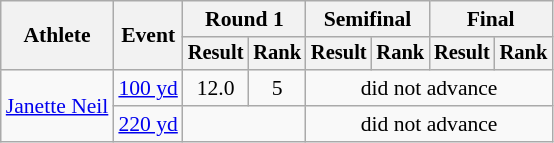<table class=wikitable style=font-size:90%>
<tr>
<th rowspan=2>Athlete</th>
<th rowspan=2>Event</th>
<th colspan=2>Round 1</th>
<th colspan=2>Semifinal</th>
<th colspan=2>Final</th>
</tr>
<tr style=font-size:95%>
<th>Result</th>
<th>Rank</th>
<th>Result</th>
<th>Rank</th>
<th>Result</th>
<th>Rank</th>
</tr>
<tr align=center>
<td align=left rowspan=2><a href='#'>Janette Neil</a></td>
<td align=left><a href='#'>100 yd</a></td>
<td>12.0</td>
<td>5</td>
<td colspan=4>did not advance</td>
</tr>
<tr align=center>
<td align=left rowspan=4><a href='#'>220 yd</a></td>
<td colspan=2></td>
<td colspan=4>did not advance</td>
</tr>
</table>
